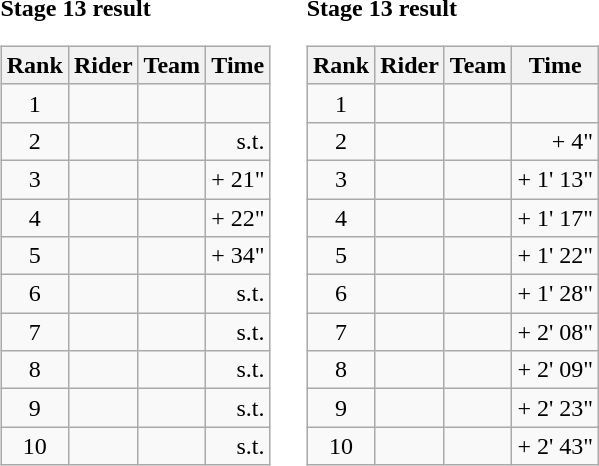<table>
<tr>
<td><strong>Stage 13 result</strong><br><table class="wikitable">
<tr>
<th scope="col">Rank</th>
<th scope="col">Rider</th>
<th scope="col">Team</th>
<th scope="col">Time</th>
</tr>
<tr>
<td style="text-align:center;">1</td>
<td></td>
<td></td>
<td style="text-align:right;"></td>
</tr>
<tr>
<td style="text-align:center;">2</td>
<td></td>
<td></td>
<td style="text-align:right;">s.t.</td>
</tr>
<tr>
<td style="text-align:center;">3</td>
<td></td>
<td></td>
<td style="text-align:right;">+ 21"</td>
</tr>
<tr>
<td style="text-align:center;">4</td>
<td></td>
<td></td>
<td style="text-align:right;">+ 22"</td>
</tr>
<tr>
<td style="text-align:center;">5</td>
<td></td>
<td></td>
<td style="text-align:right;">+ 34"</td>
</tr>
<tr>
<td style="text-align:center;">6</td>
<td></td>
<td></td>
<td style="text-align:right;">s.t.</td>
</tr>
<tr>
<td style="text-align:center;">7</td>
<td></td>
<td></td>
<td style="text-align:right;">s.t.</td>
</tr>
<tr>
<td style="text-align:center;">8</td>
<td></td>
<td></td>
<td style="text-align:right;">s.t.</td>
</tr>
<tr>
<td style="text-align:center;">9</td>
<td></td>
<td></td>
<td style="text-align:right;">s.t.</td>
</tr>
<tr>
<td style="text-align:center;">10</td>
<td></td>
<td></td>
<td style="text-align:right;">s.t.</td>
</tr>
</table>
</td>
<td></td>
<td><strong>Stage 13 result</strong><br><table class="wikitable">
<tr>
<th scope="col">Rank</th>
<th scope="col">Rider</th>
<th scope="col">Team</th>
<th scope="col">Time</th>
</tr>
<tr>
<td style="text-align:center;">1</td>
<td></td>
<td></td>
<td style="text-align:right;"></td>
</tr>
<tr>
<td style="text-align:center;">2</td>
<td></td>
<td></td>
<td style="text-align:right;">+ 4"</td>
</tr>
<tr>
<td style="text-align:center;">3</td>
<td></td>
<td></td>
<td style="text-align:right;">+ 1' 13"</td>
</tr>
<tr>
<td style="text-align:center;">4</td>
<td></td>
<td></td>
<td style="text-align:right;">+ 1' 17"</td>
</tr>
<tr>
<td style="text-align:center;">5</td>
<td></td>
<td></td>
<td style="text-align:right;">+ 1' 22"</td>
</tr>
<tr>
<td style="text-align:center;">6</td>
<td></td>
<td></td>
<td style="text-align:right;">+ 1' 28"</td>
</tr>
<tr>
<td style="text-align:center;">7</td>
<td></td>
<td></td>
<td style="text-align:right;">+ 2' 08"</td>
</tr>
<tr>
<td style="text-align:center;">8</td>
<td></td>
<td></td>
<td style="text-align:right;">+ 2' 09"</td>
</tr>
<tr>
<td style="text-align:center;">9</td>
<td></td>
<td></td>
<td style="text-align:right;">+ 2' 23"</td>
</tr>
<tr>
<td style="text-align:center;">10</td>
<td></td>
<td></td>
<td style="text-align:right;">+ 2' 43"</td>
</tr>
</table>
</td>
</tr>
</table>
